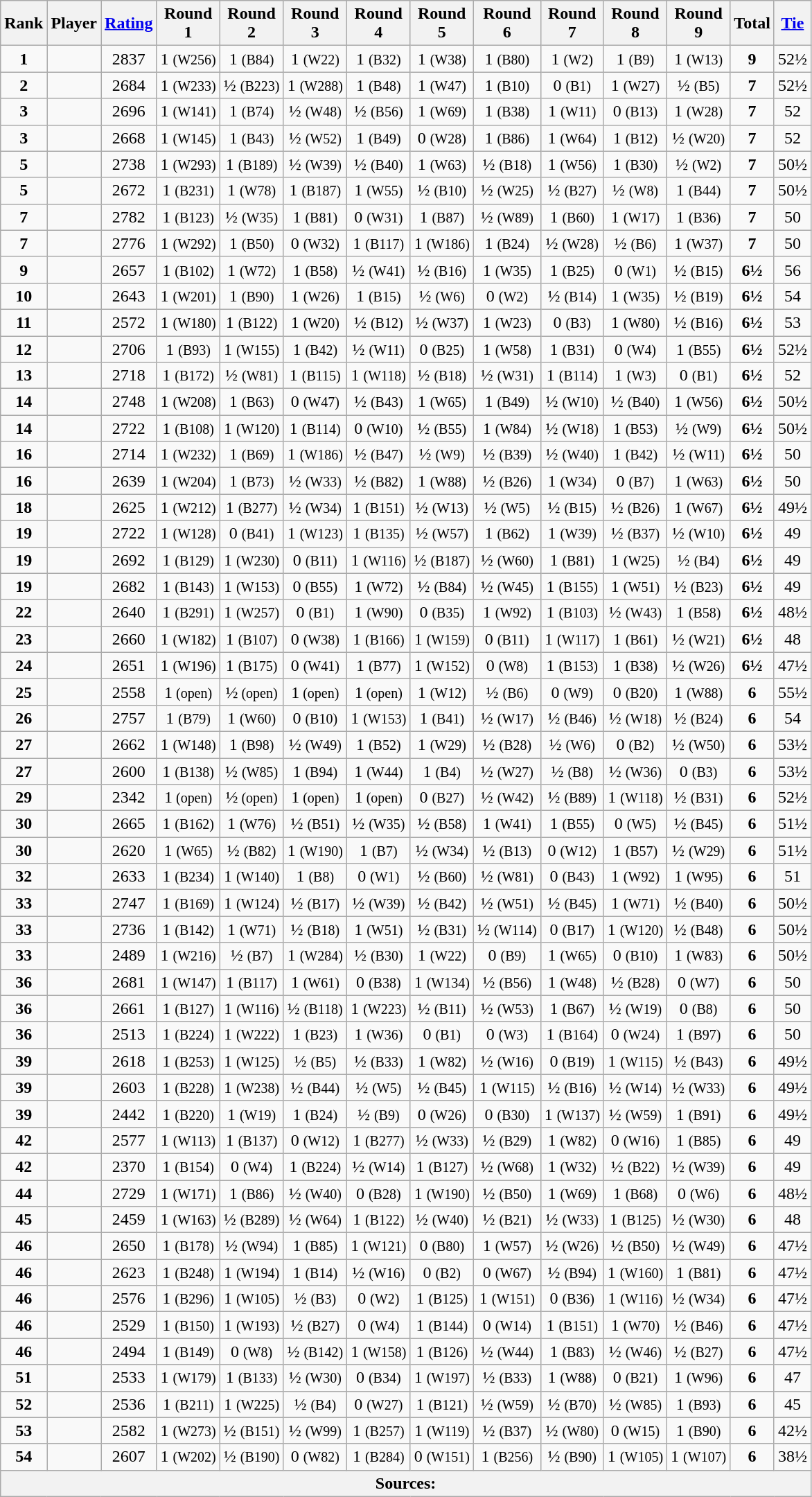<table class="wikitable" style="text-align:center" style="font-size:95%;">
<tr>
<th>Rank</th>
<th>Player</th>
<th><a href='#'>Rating</a></th>
<th>Round<br>1</th>
<th>Round<br>2</th>
<th>Round<br>3</th>
<th>Round<br>4</th>
<th>Round<br>5</th>
<th>Round<br>6</th>
<th>Round<br>7</th>
<th>Round<br>8</th>
<th>Round<br>9</th>
<th>Total</th>
<th><a href='#'>Tie</a></th>
</tr>
<tr>
<td><strong>1</strong></td>
<td align="left"></td>
<td>2837</td>
<td>1 <small>(W256)</small></td>
<td>1 <small>(B84)</small></td>
<td>1 <small>(W22)</small></td>
<td>1 <small>(B32)</small></td>
<td>1 <small>(W38)</small></td>
<td>1 <small>(B80)</small></td>
<td>1 <small>(W2)</small></td>
<td>1 <small>(B9)</small></td>
<td>1 <small>(W13)</small></td>
<td><strong>9</strong></td>
<td>52½</td>
</tr>
<tr>
<td><strong>2</strong></td>
<td align="left"></td>
<td>2684</td>
<td>1 <small>(W233)</small></td>
<td>½ <small>(B223)</small></td>
<td>1 <small>(W288)</small></td>
<td>1 <small>(B48)</small></td>
<td>1 <small>(W47)</small></td>
<td>1 <small>(B10)</small></td>
<td>0 <small>(B1)</small></td>
<td>1 <small>(W27)</small></td>
<td>½ <small>(B5)</small></td>
<td><strong>7</strong></td>
<td>52½</td>
</tr>
<tr>
<td><strong>3</strong></td>
<td align="left"></td>
<td>2696</td>
<td>1 <small>(W141)</small></td>
<td>1 <small>(B74)</small></td>
<td>½ <small>(W48)</small></td>
<td>½ <small>(B56)</small></td>
<td>1 <small>(W69)</small></td>
<td>1 <small>(B38)</small></td>
<td>1 <small>(W11)</small></td>
<td>0 <small>(B13)</small></td>
<td>1 <small>(W28)</small></td>
<td><strong>7</strong></td>
<td>52</td>
</tr>
<tr>
<td><strong>3</strong></td>
<td align="left"></td>
<td>2668</td>
<td>1 <small>(W145)</small></td>
<td>1 <small>(B43)</small></td>
<td>½ <small>(W52)</small></td>
<td>1 <small>(B49)</small></td>
<td>0 <small>(W28)</small></td>
<td>1 <small>(B86)</small></td>
<td>1 <small>(W64)</small></td>
<td>1 <small>(B12)</small></td>
<td>½ <small>(W20)</small></td>
<td><strong>7</strong></td>
<td>52</td>
</tr>
<tr>
<td><strong>5</strong></td>
<td align="left"></td>
<td>2738</td>
<td>1 <small>(W293)</small></td>
<td>1 <small>(B189)</small></td>
<td>½ <small>(W39)</small></td>
<td>½ <small>(B40)</small></td>
<td>1 <small>(W63)</small></td>
<td>½ <small>(B18)</small></td>
<td>1 <small>(W56)</small></td>
<td>1 <small>(B30)</small></td>
<td>½ <small>(W2)</small></td>
<td><strong>7</strong></td>
<td>50½</td>
</tr>
<tr>
<td><strong>5</strong></td>
<td align="left"></td>
<td>2672</td>
<td>1 <small>(B231)</small></td>
<td>1 <small>(W78)</small></td>
<td>1 <small>(B187)</small></td>
<td>1 <small>(W55)</small></td>
<td>½ <small>(B10)</small></td>
<td>½ <small>(W25)</small></td>
<td>½ <small>(B27)</small></td>
<td>½ <small>(W8)</small></td>
<td>1 <small>(B44)</small></td>
<td><strong>7</strong></td>
<td>50½</td>
</tr>
<tr>
<td><strong>7</strong></td>
<td align="left"></td>
<td>2782</td>
<td>1 <small>(B123)</small></td>
<td>½ <small>(W35)</small></td>
<td>1 <small>(B81)</small></td>
<td>0 <small>(W31)</small></td>
<td>1 <small>(B87)</small></td>
<td>½ <small>(W89)</small></td>
<td>1 <small>(B60)</small></td>
<td>1 <small>(W17)</small></td>
<td>1 <small>(B36)</small></td>
<td><strong>7</strong></td>
<td>50</td>
</tr>
<tr>
<td><strong>7</strong></td>
<td align="left"></td>
<td>2776</td>
<td>1 <small>(W292)</small></td>
<td>1 <small>(B50)</small></td>
<td>0 <small>(W32)</small></td>
<td>1 <small>(B117)</small></td>
<td>1 <small>(W186)</small></td>
<td>1 <small>(B24)</small></td>
<td>½ <small>(W28)</small></td>
<td>½ <small>(B6)</small></td>
<td>1 <small>(W37)</small></td>
<td><strong>7</strong></td>
<td>50</td>
</tr>
<tr>
<td><strong>9</strong></td>
<td align="left"></td>
<td>2657</td>
<td>1 <small>(B102)</small></td>
<td>1 <small>(W72)</small></td>
<td>1 <small>(B58)</small></td>
<td>½ <small>(W41)</small></td>
<td>½ <small>(B16)</small></td>
<td>1 <small>(W35)</small></td>
<td>1 <small>(B25)</small></td>
<td>0 <small>(W1)</small></td>
<td>½ <small>(B15)</small></td>
<td><strong>6½</strong></td>
<td>56</td>
</tr>
<tr>
<td><strong>10</strong></td>
<td align="left"></td>
<td>2643</td>
<td>1 <small>(W201)</small></td>
<td>1 <small>(B90)</small></td>
<td>1 <small>(W26)</small></td>
<td>1 <small>(B15)</small></td>
<td>½ <small>(W6)</small></td>
<td>0 <small>(W2)</small></td>
<td>½ <small>(B14)</small></td>
<td>1 <small>(W35)</small></td>
<td>½ <small>(B19)</small></td>
<td><strong>6½</strong></td>
<td>54</td>
</tr>
<tr>
<td><strong>11</strong></td>
<td align="left"></td>
<td>2572</td>
<td>1 <small>(W180)</small></td>
<td>1 <small>(B122)</small></td>
<td>1 <small>(W20)</small></td>
<td>½ <small>(B12)</small></td>
<td>½ <small>(W37)</small></td>
<td>1 <small>(W23)</small></td>
<td>0 <small>(B3)</small></td>
<td>1 <small>(W80)</small></td>
<td>½ <small>(B16)</small></td>
<td><strong>6½</strong></td>
<td>53</td>
</tr>
<tr>
<td><strong>12</strong></td>
<td align="left"></td>
<td>2706</td>
<td>1 <small>(B93)</small></td>
<td>1 <small>(W155)</small></td>
<td>1 <small>(B42)</small></td>
<td>½ <small>(W11)</small></td>
<td>0 <small>(B25)</small></td>
<td>1 <small>(W58)</small></td>
<td>1 <small>(B31)</small></td>
<td>0 <small>(W4)</small></td>
<td>1 <small>(B55)</small></td>
<td><strong>6½</strong></td>
<td>52½</td>
</tr>
<tr>
<td><strong>13</strong></td>
<td align="left"></td>
<td>2718</td>
<td>1 <small>(B172)</small></td>
<td>½ <small>(W81)</small></td>
<td>1 <small>(B115)</small></td>
<td>1 <small>(W118)</small></td>
<td>½ <small>(B18)</small></td>
<td>½ <small>(W31)</small></td>
<td>1 <small>(B114)</small></td>
<td>1 <small>(W3)</small></td>
<td>0 <small>(B1)</small></td>
<td><strong>6½</strong></td>
<td>52</td>
</tr>
<tr>
<td><strong>14</strong></td>
<td align="left"></td>
<td>2748</td>
<td>1 <small>(W208)</small></td>
<td>1 <small>(B63)</small></td>
<td>0 <small>(W47)</small></td>
<td>½ <small>(B43)</small></td>
<td>1 <small>(W65)</small></td>
<td>1 <small>(B49)</small></td>
<td>½ <small>(W10)</small></td>
<td>½ <small>(B40)</small></td>
<td>1 <small>(W56)</small></td>
<td><strong>6½</strong></td>
<td>50½</td>
</tr>
<tr>
<td><strong>14</strong></td>
<td align="left"></td>
<td>2722</td>
<td>1 <small>(B108)</small></td>
<td>1 <small>(W120)</small></td>
<td>1 <small>(B114)</small></td>
<td>0 <small>(W10)</small></td>
<td>½ <small>(B55)</small></td>
<td>1 <small>(W84)</small></td>
<td>½ <small>(W18)</small></td>
<td>1 <small>(B53)</small></td>
<td>½ <small>(W9)</small></td>
<td><strong>6½</strong></td>
<td>50½</td>
</tr>
<tr>
<td><strong>16</strong></td>
<td align="left"></td>
<td>2714</td>
<td>1 <small>(W232)</small></td>
<td>1 <small>(B69)</small></td>
<td>1 <small>(W186)</small></td>
<td>½ <small>(B47)</small></td>
<td>½ <small>(W9)</small></td>
<td>½ <small>(B39)</small></td>
<td>½ <small>(W40)</small></td>
<td>1 <small>(B42)</small></td>
<td>½ <small>(W11)</small></td>
<td><strong>6½</strong></td>
<td>50</td>
</tr>
<tr>
<td><strong>16</strong></td>
<td align="left"></td>
<td>2639</td>
<td>1 <small>(W204)</small></td>
<td>1 <small>(B73)</small></td>
<td>½ <small>(W33)</small></td>
<td>½ <small>(B82)</small></td>
<td>1 <small>(W88)</small></td>
<td>½ <small>(B26)</small></td>
<td>1 <small>(W34)</small></td>
<td>0 <small>(B7)</small></td>
<td>1 <small>(W63)</small></td>
<td><strong>6½</strong></td>
<td>50</td>
</tr>
<tr>
<td><strong>18</strong></td>
<td align="left"></td>
<td>2625</td>
<td>1 <small>(W212)</small></td>
<td>1 <small>(B277)</small></td>
<td>½ <small>(W34)</small></td>
<td>1 <small>(B151)</small></td>
<td>½ <small>(W13)</small></td>
<td>½ <small>(W5)</small></td>
<td>½ <small>(B15)</small></td>
<td>½ <small>(B26)</small></td>
<td>1 <small>(W67)</small></td>
<td><strong>6½</strong></td>
<td>49½</td>
</tr>
<tr>
<td><strong>19</strong></td>
<td align="left"></td>
<td>2722</td>
<td>1 <small>(W128)</small></td>
<td>0 <small>(B41)</small></td>
<td>1 <small>(W123)</small></td>
<td>1 <small>(B135)</small></td>
<td>½ <small>(W57)</small></td>
<td>1 <small>(B62)</small></td>
<td>1 <small>(W39)</small></td>
<td>½ <small>(B37)</small></td>
<td>½ <small>(W10)</small></td>
<td><strong>6½</strong></td>
<td>49</td>
</tr>
<tr>
<td><strong>19</strong></td>
<td align="left"></td>
<td>2692</td>
<td>1 <small>(B129)</small></td>
<td>1 <small>(W230)</small></td>
<td>0 <small>(B11)</small></td>
<td>1 <small>(W116)</small></td>
<td>½ <small>(B187)</small></td>
<td>½ <small>(W60)</small></td>
<td>1 <small>(B81)</small></td>
<td>1 <small>(W25)</small></td>
<td>½ <small>(B4)</small></td>
<td><strong>6½</strong></td>
<td>49</td>
</tr>
<tr>
<td><strong>19</strong></td>
<td align="left"></td>
<td>2682</td>
<td>1 <small>(B143)</small></td>
<td>1 <small>(W153)</small></td>
<td>0 <small>(B55)</small></td>
<td>1 <small>(W72)</small></td>
<td>½ <small>(B84)</small></td>
<td>½ <small>(W45)</small></td>
<td>1 <small>(B155)</small></td>
<td>1 <small>(W51)</small></td>
<td>½ <small>(B23)</small></td>
<td><strong>6½</strong></td>
<td>49</td>
</tr>
<tr>
<td><strong>22</strong></td>
<td align="left"></td>
<td>2640</td>
<td>1 <small>(B291)</small></td>
<td>1 <small>(W257)</small></td>
<td>0 <small>(B1)</small></td>
<td>1 <small>(W90)</small></td>
<td>0 <small>(B35)</small></td>
<td>1 <small>(W92)</small></td>
<td>1 <small>(B103)</small></td>
<td>½ <small>(W43)</small></td>
<td>1 <small>(B58)</small></td>
<td><strong>6½</strong></td>
<td>48½</td>
</tr>
<tr>
<td><strong>23</strong></td>
<td align="left"></td>
<td>2660</td>
<td>1 <small>(W182)</small></td>
<td>1 <small>(B107)</small></td>
<td>0 <small>(W38)</small></td>
<td>1 <small>(B166)</small></td>
<td>1 <small>(W159)</small></td>
<td>0 <small>(B11)</small></td>
<td>1 <small>(W117)</small></td>
<td>1 <small>(B61)</small></td>
<td>½ <small>(W21)</small></td>
<td><strong>6½</strong></td>
<td>48</td>
</tr>
<tr>
<td><strong>24</strong></td>
<td align="left"></td>
<td>2651</td>
<td>1 <small>(W196)</small></td>
<td>1 <small>(B175)</small></td>
<td>0 <small>(W41)</small></td>
<td>1 <small>(B77)</small></td>
<td>1 <small>(W152)</small></td>
<td>0 <small>(W8)</small></td>
<td>1 <small>(B153)</small></td>
<td>1 <small>(B38)</small></td>
<td>½ <small>(W26)</small></td>
<td><strong>6½</strong></td>
<td>47½</td>
</tr>
<tr>
<td><strong>25</strong></td>
<td align="left"></td>
<td>2558</td>
<td>1<small> (open)</small></td>
<td>½<small> (open)</small></td>
<td>1<small> (open)</small></td>
<td>1<small> (open)</small></td>
<td>1 <small>(W12)</small></td>
<td>½ <small>(B6)</small></td>
<td>0 <small>(W9)</small></td>
<td>0 <small>(B20)</small></td>
<td>1 <small>(W88)</small></td>
<td><strong>6</strong></td>
<td>55½</td>
</tr>
<tr>
<td><strong>26</strong></td>
<td align="left"></td>
<td>2757</td>
<td>1 <small>(B79)</small></td>
<td>1 <small>(W60)</small></td>
<td>0 <small>(B10)</small></td>
<td>1 <small>(W153)</small></td>
<td>1 <small>(B41)</small></td>
<td>½ <small>(W17)</small></td>
<td>½ <small>(B46)</small></td>
<td>½ <small>(W18)</small></td>
<td>½ <small>(B24)</small></td>
<td><strong>6</strong></td>
<td>54</td>
</tr>
<tr>
<td><strong>27</strong></td>
<td align="left"></td>
<td>2662</td>
<td>1 <small>(W148)</small></td>
<td>1 <small>(B98)</small></td>
<td>½ <small>(W49)</small></td>
<td>1 <small>(B52)</small></td>
<td>1 <small>(W29)</small></td>
<td>½ <small>(B28)</small></td>
<td>½ <small>(W6)</small></td>
<td>0 <small>(B2)</small></td>
<td>½ <small>(W50)</small></td>
<td><strong>6</strong></td>
<td>53½</td>
</tr>
<tr>
<td><strong>27</strong></td>
<td align="left"></td>
<td>2600</td>
<td>1 <small>(B138)</small></td>
<td>½ <small>(W85)</small></td>
<td>1 <small>(B94)</small></td>
<td>1 <small>(W44)</small></td>
<td>1 <small>(B4)</small></td>
<td>½ <small>(W27)</small></td>
<td>½ <small>(B8)</small></td>
<td>½ <small>(W36)</small></td>
<td>0 <small>(B3)</small></td>
<td><strong>6</strong></td>
<td>53½</td>
</tr>
<tr>
<td><strong>29</strong></td>
<td align="left"></td>
<td>2342</td>
<td>1<small> (open)</small></td>
<td>½<small> (open)</small></td>
<td>1<small> (open)</small></td>
<td>1<small> (open)</small></td>
<td>0 <small>(B27)</small></td>
<td>½ <small>(W42)</small></td>
<td>½ <small>(B89)</small></td>
<td>1 <small>(W118)</small></td>
<td>½ <small>(B31)</small></td>
<td><strong>6</strong></td>
<td>52½</td>
</tr>
<tr>
<td><strong>30</strong></td>
<td align="left"></td>
<td>2665</td>
<td>1 <small>(B162)</small></td>
<td>1 <small>(W76)</small></td>
<td>½ <small>(B51)</small></td>
<td>½ <small>(W35)</small></td>
<td>½ <small>(B58)</small></td>
<td>1 <small>(W41)</small></td>
<td>1 <small>(B55)</small></td>
<td>0 <small>(W5)</small></td>
<td>½ <small>(B45)</small></td>
<td><strong>6</strong></td>
<td>51½</td>
</tr>
<tr>
<td><strong>30</strong></td>
<td align="left"></td>
<td>2620</td>
<td>1 <small>(W65)</small></td>
<td>½ <small>(B82)</small></td>
<td>1 <small>(W190)</small></td>
<td>1 <small>(B7)</small></td>
<td>½ <small>(W34)</small></td>
<td>½ <small>(B13)</small></td>
<td>0 <small>(W12)</small></td>
<td>1 <small>(B57)</small></td>
<td>½ <small>(W29)</small></td>
<td><strong>6</strong></td>
<td>51½</td>
</tr>
<tr>
<td><strong>32</strong></td>
<td align="left"></td>
<td>2633</td>
<td>1 <small>(B234)</small></td>
<td>1 <small>(W140)</small></td>
<td>1 <small>(B8)</small></td>
<td>0 <small>(W1)</small></td>
<td>½ <small>(B60)</small></td>
<td>½ <small>(W81)</small></td>
<td>0 <small>(B43)</small></td>
<td>1 <small>(W92)</small></td>
<td>1 <small>(W95)</small></td>
<td><strong>6</strong></td>
<td>51</td>
</tr>
<tr>
<td><strong>33</strong></td>
<td align="left"></td>
<td>2747</td>
<td>1 <small>(B169)</small></td>
<td>1 <small>(W124)</small></td>
<td>½ <small>(B17)</small></td>
<td>½ <small>(W39)</small></td>
<td>½ <small>(B42)</small></td>
<td>½ <small>(W51)</small></td>
<td>½ <small>(B45)</small></td>
<td>1 <small>(W71)</small></td>
<td>½ <small>(B40)</small></td>
<td><strong>6</strong></td>
<td>50½</td>
</tr>
<tr>
<td><strong>33</strong></td>
<td align="left"></td>
<td>2736</td>
<td>1 <small>(B142)</small></td>
<td>1 <small>(W71)</small></td>
<td>½ <small>(B18)</small></td>
<td>1 <small>(W51)</small></td>
<td>½ <small>(B31)</small></td>
<td>½ <small>(W114)</small></td>
<td>0 <small>(B17)</small></td>
<td>1 <small>(W120)</small></td>
<td>½ <small>(B48)</small></td>
<td><strong>6</strong></td>
<td>50½</td>
</tr>
<tr>
<td><strong>33</strong></td>
<td align="left"></td>
<td>2489</td>
<td>1 <small>(W216)</small></td>
<td>½ <small>(B7)</small></td>
<td>1 <small>(W284)</small></td>
<td>½ <small>(B30)</small></td>
<td>1 <small>(W22)</small></td>
<td>0 <small>(B9)</small></td>
<td>1 <small>(W65)</small></td>
<td>0 <small>(B10)</small></td>
<td>1 <small>(W83)</small></td>
<td><strong>6</strong></td>
<td>50½</td>
</tr>
<tr>
<td><strong>36</strong></td>
<td align="left"></td>
<td>2681</td>
<td>1 <small>(W147)</small></td>
<td>1 <small>(B117)</small></td>
<td>1 <small>(W61)</small></td>
<td>0 <small>(B38)</small></td>
<td>1 <small>(W134)</small></td>
<td>½ <small>(B56)</small></td>
<td>1 <small>(W48)</small></td>
<td>½ <small>(B28)</small></td>
<td>0 <small>(W7)</small></td>
<td><strong>6</strong></td>
<td>50</td>
</tr>
<tr>
<td><strong>36</strong></td>
<td align="left"></td>
<td>2661</td>
<td>1 <small>(B127)</small></td>
<td>1 <small>(W116)</small></td>
<td>½ <small>(B118)</small></td>
<td>1 <small>(W223)</small></td>
<td>½ <small>(B11)</small></td>
<td>½ <small>(W53)</small></td>
<td>1 <small>(B67)</small></td>
<td>½ <small>(W19)</small></td>
<td>0 <small>(B8)</small></td>
<td><strong>6</strong></td>
<td>50</td>
</tr>
<tr>
<td><strong>36</strong></td>
<td align="left"></td>
<td>2513</td>
<td>1 <small>(B224)</small></td>
<td>1 <small>(W222)</small></td>
<td>1 <small>(B23)</small></td>
<td>1 <small>(W36)</small></td>
<td>0 <small>(B1)</small></td>
<td>0 <small>(W3)</small></td>
<td>1 <small>(B164)</small></td>
<td>0 <small>(W24)</small></td>
<td>1 <small>(B97)</small></td>
<td><strong>6</strong></td>
<td>50</td>
</tr>
<tr>
<td><strong>39</strong></td>
<td align="left"></td>
<td>2618</td>
<td>1 <small>(B253)</small></td>
<td>1 <small>(W125)</small></td>
<td>½ <small>(B5)</small></td>
<td>½ <small>(B33)</small></td>
<td>1 <small>(W82)</small></td>
<td>½ <small>(W16)</small></td>
<td>0 <small>(B19)</small></td>
<td>1 <small>(W115)</small></td>
<td>½ <small>(B43)</small></td>
<td><strong>6</strong></td>
<td>49½</td>
</tr>
<tr>
<td><strong>39</strong></td>
<td align="left"></td>
<td>2603</td>
<td>1 <small>(B228)</small></td>
<td>1 <small>(W238)</small></td>
<td>½ <small>(B44)</small></td>
<td>½ <small>(W5)</small></td>
<td>½ <small>(B45)</small></td>
<td>1 <small>(W115)</small></td>
<td>½ <small>(B16)</small></td>
<td>½ <small>(W14)</small></td>
<td>½ <small>(W33)</small></td>
<td><strong>6</strong></td>
<td>49½</td>
</tr>
<tr>
<td><strong>39</strong></td>
<td align="left"></td>
<td>2442</td>
<td>1 <small>(B220)</small></td>
<td>1 <small>(W19)</small></td>
<td>1 <small>(B24)</small></td>
<td>½ <small>(B9)</small></td>
<td>0 <small>(W26)</small></td>
<td>0 <small>(B30)</small></td>
<td>1 <small>(W137)</small></td>
<td>½ <small>(W59)</small></td>
<td>1 <small>(B91)</small></td>
<td><strong>6</strong></td>
<td>49½</td>
</tr>
<tr>
<td><strong>42</strong></td>
<td align="left"></td>
<td>2577</td>
<td>1 <small>(W113)</small></td>
<td>1 <small>(B137)</small></td>
<td>0 <small>(W12)</small></td>
<td>1 <small>(B277)</small></td>
<td>½ <small>(W33)</small></td>
<td>½ <small>(B29)</small></td>
<td>1 <small>(W82)</small></td>
<td>0 <small>(W16)</small></td>
<td>1 <small>(B85)</small></td>
<td><strong>6</strong></td>
<td>49</td>
</tr>
<tr>
<td><strong>42</strong></td>
<td align="left"></td>
<td>2370</td>
<td>1 <small>(B154)</small></td>
<td>0 <small>(W4)</small></td>
<td>1 <small>(B224)</small></td>
<td>½ <small>(W14)</small></td>
<td>1 <small>(B127)</small></td>
<td>½ <small>(W68)</small></td>
<td>1 <small>(W32)</small></td>
<td>½ <small>(B22)</small></td>
<td>½ <small>(W39)</small></td>
<td><strong>6</strong></td>
<td>49</td>
</tr>
<tr>
<td><strong>44</strong></td>
<td align="left"></td>
<td>2729</td>
<td>1 <small>(W171)</small></td>
<td>1 <small>(B86)</small></td>
<td>½ <small>(W40)</small></td>
<td>0 <small>(B28)</small></td>
<td>1 <small>(W190)</small></td>
<td>½ <small>(B50)</small></td>
<td>1 <small>(W69)</small></td>
<td>1 <small>(B68)</small></td>
<td>0 <small>(W6)</small></td>
<td><strong>6</strong></td>
<td>48½</td>
</tr>
<tr>
<td><strong>45</strong></td>
<td align="left"></td>
<td>2459</td>
<td>1 <small>(W163)</small></td>
<td>½ <small>(B289)</small></td>
<td>½ <small>(W64)</small></td>
<td>1 <small>(B122)</small></td>
<td>½ <small>(W40)</small></td>
<td>½ <small>(B21)</small></td>
<td>½ <small>(W33)</small></td>
<td>1 <small>(B125)</small></td>
<td>½ <small>(W30)</small></td>
<td><strong>6</strong></td>
<td>48</td>
</tr>
<tr>
<td><strong>46</strong></td>
<td align="left"></td>
<td>2650</td>
<td>1 <small>(B178)</small></td>
<td>½ <small>(W94)</small></td>
<td>1 <small>(B85)</small></td>
<td>1 <small>(W121)</small></td>
<td>0 <small>(B80)</small></td>
<td>1 <small>(W57)</small></td>
<td>½ <small>(W26)</small></td>
<td>½ <small>(B50)</small></td>
<td>½ <small>(W49)</small></td>
<td><strong>6</strong></td>
<td>47½</td>
</tr>
<tr>
<td><strong>46</strong></td>
<td align="left"></td>
<td>2623</td>
<td>1 <small>(B248)</small></td>
<td>1 <small>(W194)</small></td>
<td>1 <small>(B14)</small></td>
<td>½ <small>(W16)</small></td>
<td>0 <small>(B2)</small></td>
<td>0 <small>(W67)</small></td>
<td>½ <small>(B94)</small></td>
<td>1 <small>(W160)</small></td>
<td>1 <small>(B81)</small></td>
<td><strong>6</strong></td>
<td>47½</td>
</tr>
<tr>
<td><strong>46</strong></td>
<td align="left"></td>
<td>2576</td>
<td>1 <small>(B296)</small></td>
<td>1 <small>(W105)</small></td>
<td>½ <small>(B3)</small></td>
<td>0 <small>(W2)</small></td>
<td>1 <small>(B125)</small></td>
<td>1 <small>(W151)</small></td>
<td>0 <small>(B36)</small></td>
<td>1 <small>(W116)</small></td>
<td>½ <small>(W34)</small></td>
<td><strong>6</strong></td>
<td>47½</td>
</tr>
<tr>
<td><strong>46</strong></td>
<td align="left"></td>
<td>2529</td>
<td>1 <small>(B150)</small></td>
<td>1 <small>(W193)</small></td>
<td>½ <small>(B27)</small></td>
<td>0 <small>(W4)</small></td>
<td>1 <small>(B144)</small></td>
<td>0 <small>(W14)</small></td>
<td>1 <small>(B151)</small></td>
<td>1 <small>(W70)</small></td>
<td>½ <small>(B46)</small></td>
<td><strong>6</strong></td>
<td>47½</td>
</tr>
<tr>
<td><strong>46</strong></td>
<td align="left"></td>
<td>2494</td>
<td>1 <small>(B149)</small></td>
<td>0 <small>(W8)</small></td>
<td>½ <small>(B142)</small></td>
<td>1 <small>(W158)</small></td>
<td>1 <small>(B126)</small></td>
<td>½ <small>(W44)</small></td>
<td>1 <small>(B83)</small></td>
<td>½ <small>(W46)</small></td>
<td>½ <small>(B27)</small></td>
<td><strong>6</strong></td>
<td>47½</td>
</tr>
<tr>
<td><strong>51</strong></td>
<td align="left"></td>
<td>2533</td>
<td>1 <small>(W179)</small></td>
<td>1 <small>(B133)</small></td>
<td>½ <small>(W30)</small></td>
<td>0 <small>(B34)</small></td>
<td>1 <small>(W197)</small></td>
<td>½ <small>(B33)</small></td>
<td>1 <small>(W88)</small></td>
<td>0 <small>(B21)</small></td>
<td>1 <small>(W96)</small></td>
<td><strong>6</strong></td>
<td>47</td>
</tr>
<tr>
<td><strong>52</strong></td>
<td align="left"></td>
<td>2536</td>
<td>1 <small>(B211)</small></td>
<td>1 <small>(W225)</small></td>
<td>½ <small>(B4)</small></td>
<td>0 <small>(W27)</small></td>
<td>1 <small>(B121)</small></td>
<td>½ <small>(W59)</small></td>
<td>½ <small>(B70)</small></td>
<td>½ <small>(W85)</small></td>
<td>1 <small>(B93)</small></td>
<td><strong>6</strong></td>
<td>45</td>
</tr>
<tr>
<td><strong>53</strong></td>
<td align="left"></td>
<td>2582</td>
<td>1 <small>(W273)</small></td>
<td>½ <small>(B151)</small></td>
<td>½ <small>(W99)</small></td>
<td>1 <small>(B257)</small></td>
<td>1 <small>(W119)</small></td>
<td>½ <small>(B37)</small></td>
<td>½ <small>(W80)</small></td>
<td>0 <small>(W15)</small></td>
<td>1 <small>(B90)</small></td>
<td><strong>6</strong></td>
<td>42½</td>
</tr>
<tr>
<td><strong>54</strong></td>
<td align="left"></td>
<td>2607</td>
<td>1 <small>(W202)</small></td>
<td>½ <small>(B190)</small></td>
<td>0 <small>(W82)</small></td>
<td>1 <small>(B284)</small></td>
<td>0 <small>(W151)</small></td>
<td>1 <small>(B256)</small></td>
<td>½ <small>(B90)</small></td>
<td>1 <small>(W105)</small></td>
<td>1 <small>(W107)</small></td>
<td><strong>6</strong></td>
<td>38½</td>
</tr>
<tr>
<th colspan=14>Sources:</th>
</tr>
</table>
